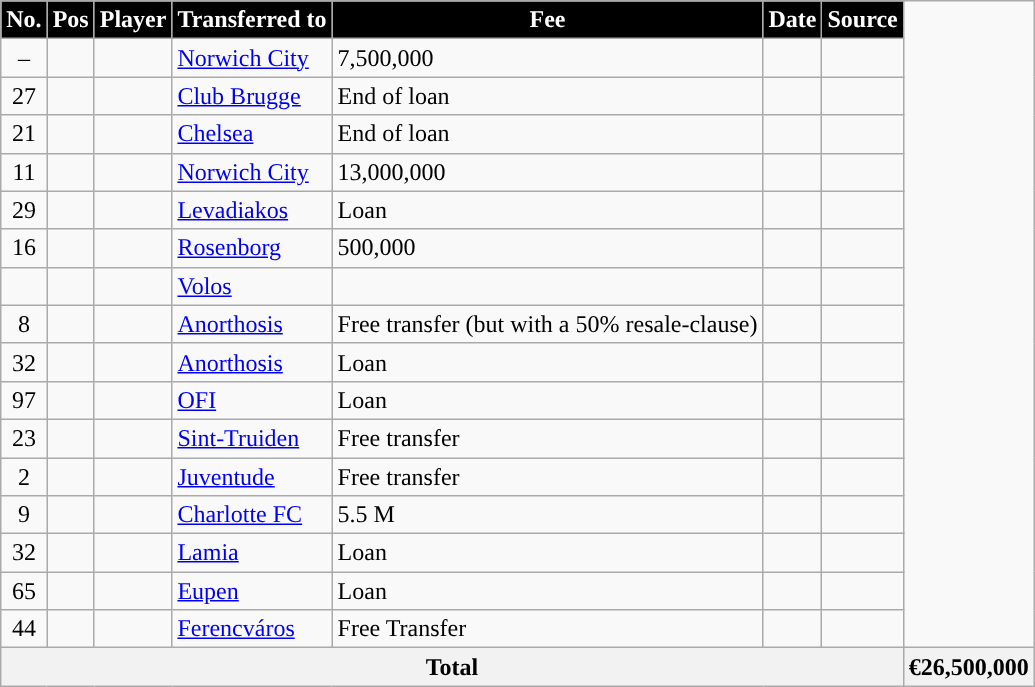<table class="wikitable plainrowheaders sortable">
<tr>
<th style="background:black; color:#FFFFFF; ">No.</th>
<th style="background:black; color:#FFFFFF; ">Pos</th>
<th style="background:black; color:#FFFFFF; ">Player</th>
<th style="background:black; color:#FFFFFF; ">Transferred to</th>
<th style="background:black; color:#FFFFFF; ">Fee</th>
<th style="background:black; color:#FFFFFF; ">Date</th>
<th style="background:black; color:#FFFFFF; ">Source</th>
</tr>
<tr>
<td align=center>–</td>
<td align=center></td>
<td></td>
<td> <a href='#'>Norwich City</a></td>
<td>7,500,000</td>
<td></td>
<td></td>
</tr>
<tr>
<td align=center>27</td>
<td align=center></td>
<td></td>
<td> <a href='#'>Club Brugge</a></td>
<td>End of loan</td>
<td></td>
<td></td>
</tr>
<tr>
<td align=center>21</td>
<td align=center></td>
<td></td>
<td> <a href='#'>Chelsea</a></td>
<td>End of loan</td>
<td></td>
<td></td>
</tr>
<tr>
<td align=center>11</td>
<td align=center></td>
<td></td>
<td> <a href='#'>Norwich City</a></td>
<td>13,000,000</td>
<td></td>
<td></td>
</tr>
<tr>
<td align=center>29</td>
<td align=center></td>
<td></td>
<td> <a href='#'>Levadiakos</a></td>
<td>Loan</td>
<td></td>
<td></td>
</tr>
<tr>
<td align=center>16</td>
<td align=center></td>
<td></td>
<td> <a href='#'>Rosenborg</a></td>
<td>500,000</td>
<td></td>
<td></td>
</tr>
<tr>
<td align=center></td>
<td align=center></td>
<td></td>
<td> <a href='#'>Volos</a></td>
<td></td>
<td></td>
<td></td>
</tr>
<tr>
<td align=center>8</td>
<td align=center></td>
<td></td>
<td> <a href='#'>Anorthosis</a></td>
<td>Free transfer (but with a 50% resale-clause)</td>
<td></td>
<td></td>
</tr>
<tr>
<td align=center>32</td>
<td align=center></td>
<td></td>
<td> <a href='#'>Anorthosis</a></td>
<td>Loan</td>
<td></td>
<td></td>
</tr>
<tr>
<td align=center>97</td>
<td align=center></td>
<td></td>
<td> <a href='#'>OFI</a></td>
<td>Loan</td>
<td></td>
<td></td>
</tr>
<tr>
<td align=center>23</td>
<td align=center></td>
<td></td>
<td> <a href='#'>Sint-Truiden</a></td>
<td>Free transfer</td>
<td></td>
<td></td>
</tr>
<tr>
<td align=center>2</td>
<td align=center></td>
<td></td>
<td> <a href='#'>Juventude</a></td>
<td>Free transfer</td>
<td></td>
<td></td>
</tr>
<tr>
<td align=center>9</td>
<td align=center></td>
<td></td>
<td> <a href='#'>Charlotte FC</a></td>
<td>5.5 M</td>
<td></td>
<td></td>
</tr>
<tr>
<td align=center>32</td>
<td align=center></td>
<td></td>
<td> <a href='#'>Lamia</a></td>
<td>Loan</td>
<td></td>
<td></td>
</tr>
<tr>
<td align=center>65</td>
<td align=center></td>
<td></td>
<td> <a href='#'>Eupen</a></td>
<td>Loan</td>
<td></td>
<td></td>
</tr>
<tr>
<td align=center>44</td>
<td align=center></td>
<td></td>
<td> <a href='#'>Ferencváros</a></td>
<td>Free Transfer</td>
<td></td>
<td></td>
</tr>
<tr>
<th colspan="16">Total</th>
<th colspan="2">€26,500,000</th>
</tr>
</table>
